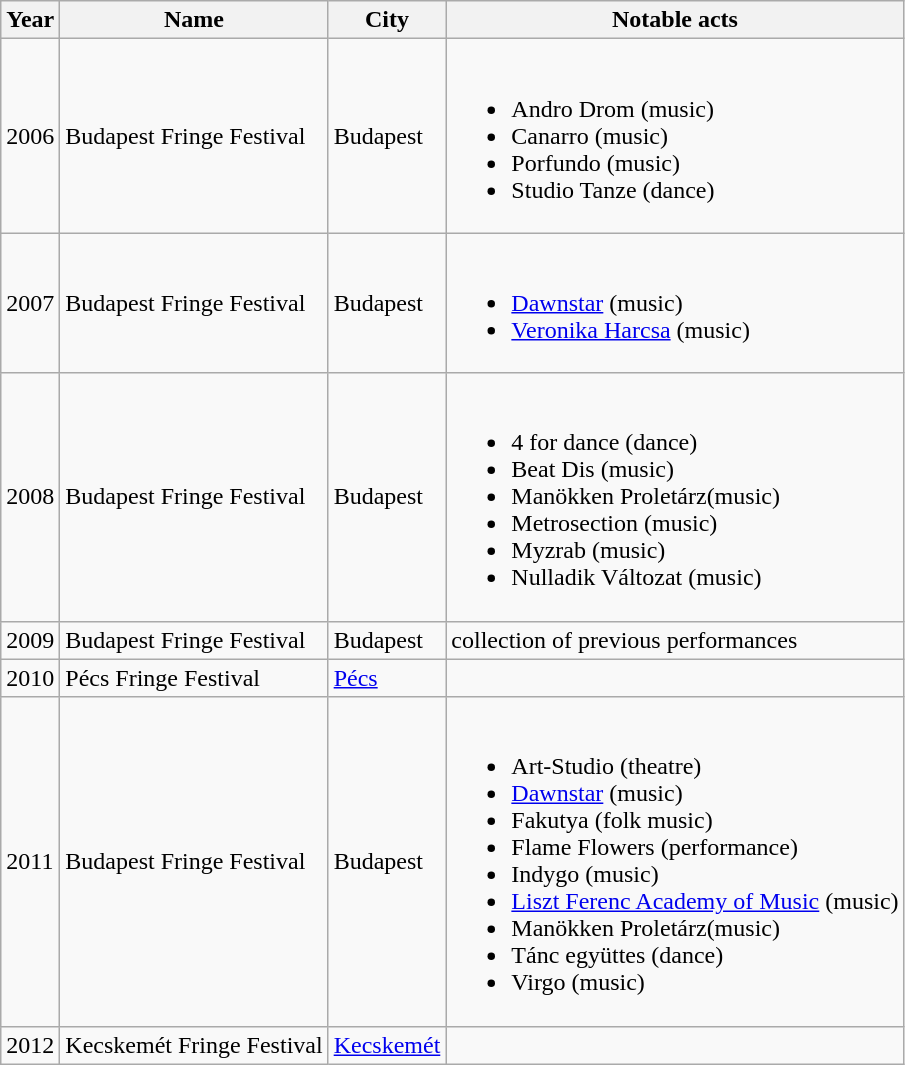<table class="wikitable">
<tr>
<th>Year</th>
<th>Name</th>
<th>City</th>
<th>Notable acts</th>
</tr>
<tr>
<td>2006</td>
<td>Budapest Fringe Festival</td>
<td>Budapest</td>
<td><br><ul><li>Andro Drom (music)</li><li>Canarro (music)</li><li>Porfundo (music)</li><li>Studio Tanze (dance)</li></ul></td>
</tr>
<tr>
<td>2007</td>
<td>Budapest Fringe Festival</td>
<td>Budapest</td>
<td><br><ul><li><a href='#'>Dawnstar</a> (music)</li><li><a href='#'>Veronika Harcsa</a> (music)</li></ul></td>
</tr>
<tr>
<td>2008</td>
<td>Budapest Fringe Festival</td>
<td>Budapest</td>
<td><br><ul><li>4 for dance (dance)</li><li>Beat Dis (music)</li><li>Manökken Proletárz(music)</li><li>Metrosection (music)</li><li>Myzrab (music)</li><li>Nulladik Változat (music)</li></ul></td>
</tr>
<tr>
<td>2009</td>
<td>Budapest Fringe Festival</td>
<td>Budapest</td>
<td>collection of previous performances</td>
</tr>
<tr>
<td>2010</td>
<td>Pécs Fringe Festival</td>
<td><a href='#'>Pécs</a></td>
<td></td>
</tr>
<tr>
<td>2011</td>
<td>Budapest Fringe Festival</td>
<td>Budapest</td>
<td><br><ul><li>Art-Studio (theatre)</li><li><a href='#'>Dawnstar</a> (music)</li><li>Fakutya (folk music)</li><li>Flame Flowers (performance)</li><li>Indygo (music)</li><li><a href='#'>Liszt Ferenc Academy of Music</a> (music)</li><li>Manökken Proletárz(music)</li><li>Tánc együttes (dance)</li><li>Virgo (music)</li></ul></td>
</tr>
<tr>
<td>2012</td>
<td>Kecskemét Fringe Festival</td>
<td><a href='#'>Kecskemét</a></td>
<td></td>
</tr>
</table>
